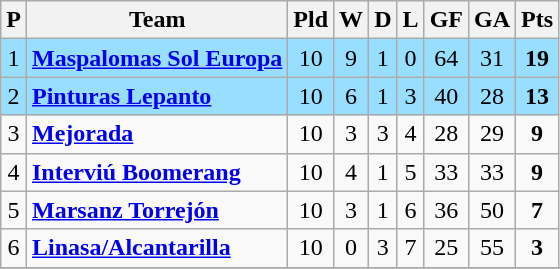<table class="wikitable sortable" style="text-align: center;">
<tr>
<th align="center">P</th>
<th align="center">Team</th>
<th align="center">Pld</th>
<th align="center">W</th>
<th align="center">D</th>
<th align="center">L</th>
<th align="center">GF</th>
<th align="center">GA</th>
<th align="center">Pts</th>
</tr>
<tr ! style="background:#97DEFF;">
<td>1</td>
<td align="left"><strong><a href='#'>Maspalomas Sol Europa</a></strong></td>
<td>10</td>
<td>9</td>
<td>1</td>
<td>0</td>
<td>64</td>
<td>31</td>
<td><strong>19</strong></td>
</tr>
<tr ! style="background:#97DEFF;">
<td>2</td>
<td align="left"><strong><a href='#'>Pinturas Lepanto</a></strong></td>
<td>10</td>
<td>6</td>
<td>1</td>
<td>3</td>
<td>40</td>
<td>28</td>
<td><strong>13</strong></td>
</tr>
<tr>
<td>3</td>
<td align="left"><strong><a href='#'>Mejorada</a></strong></td>
<td>10</td>
<td>3</td>
<td>3</td>
<td>4</td>
<td>28</td>
<td>29</td>
<td><strong>9</strong></td>
</tr>
<tr>
<td>4</td>
<td align="left"><strong><a href='#'>Interviú Boomerang</a></strong></td>
<td>10</td>
<td>4</td>
<td>1</td>
<td>5</td>
<td>33</td>
<td>33</td>
<td><strong>9</strong></td>
</tr>
<tr>
<td>5</td>
<td align="left"><strong><a href='#'>Marsanz Torrejón</a></strong></td>
<td>10</td>
<td>3</td>
<td>1</td>
<td>6</td>
<td>36</td>
<td>50</td>
<td><strong>7</strong></td>
</tr>
<tr>
<td>6</td>
<td align="left"><strong><a href='#'>Linasa/Alcantarilla</a></strong></td>
<td>10</td>
<td>0</td>
<td>3</td>
<td>7</td>
<td>25</td>
<td>55</td>
<td><strong>3</strong></td>
</tr>
<tr>
</tr>
</table>
